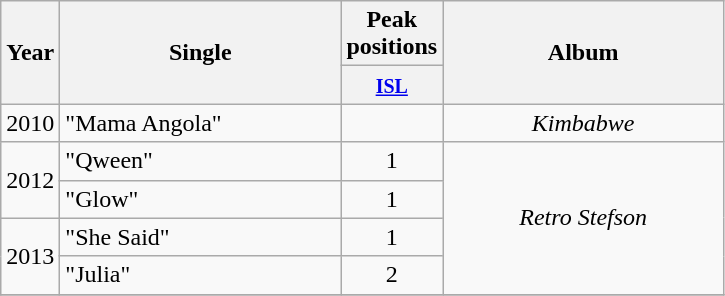<table class="wikitable">
<tr>
<th align="center" rowspan="2" width="10">Year</th>
<th align="center" rowspan="2" width="180">Single</th>
<th align="center" colspan="1" width="20">Peak positions</th>
<th align="center" rowspan="2" width="180">Album</th>
</tr>
<tr>
<th width="20"><small><a href='#'>ISL</a></small></th>
</tr>
<tr>
<td>2010</td>
<td>"Mama Angola"</td>
<td style="text-align:center;"></td>
<td style="text-align:center;"><em>Kimbabwe</em></td>
</tr>
<tr>
<td rowspan=2>2012</td>
<td>"Qween"</td>
<td style="text-align:center;">1</td>
<td style="text-align:center;" rowspan=4><em>Retro Stefson</em></td>
</tr>
<tr>
<td>"Glow"</td>
<td style="text-align:center;">1</td>
</tr>
<tr>
<td rowspan=2>2013</td>
<td>"She Said"</td>
<td style="text-align:center;">1</td>
</tr>
<tr>
<td>"Julia"</td>
<td style="text-align:center;">2</td>
</tr>
<tr>
</tr>
</table>
